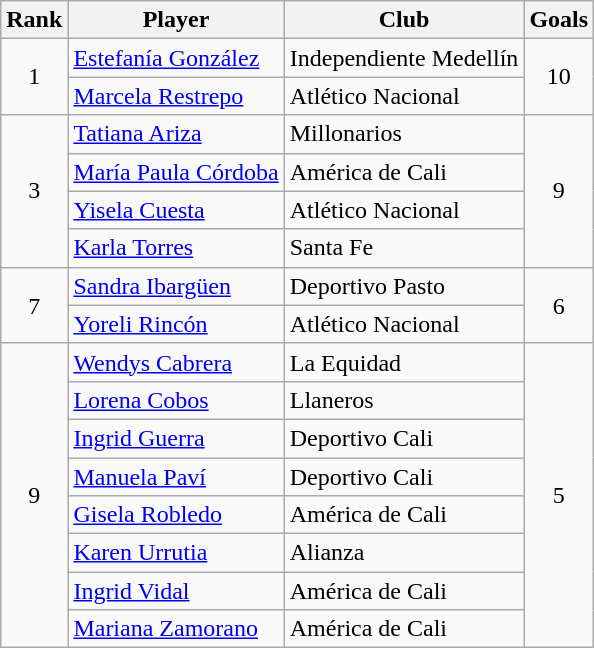<table class="wikitable" border="1">
<tr>
<th>Rank</th>
<th>Player</th>
<th>Club</th>
<th>Goals</th>
</tr>
<tr>
<td rowspan=2 align=center>1</td>
<td> <a href='#'>Estefanía González</a></td>
<td>Independiente Medellín</td>
<td rowspan=2 align=center>10</td>
</tr>
<tr>
<td> <a href='#'>Marcela Restrepo</a></td>
<td>Atlético Nacional</td>
</tr>
<tr>
<td rowspan=4 align=center>3</td>
<td> <a href='#'>Tatiana Ariza</a></td>
<td>Millonarios</td>
<td rowspan=4 align=center>9</td>
</tr>
<tr>
<td> <a href='#'>María Paula Córdoba</a></td>
<td>América de Cali</td>
</tr>
<tr>
<td> <a href='#'>Yisela Cuesta</a></td>
<td>Atlético Nacional</td>
</tr>
<tr>
<td> <a href='#'>Karla Torres</a></td>
<td>Santa Fe</td>
</tr>
<tr>
<td rowspan=2 align=center>7</td>
<td> <a href='#'>Sandra Ibargüen</a></td>
<td>Deportivo Pasto</td>
<td rowspan=2 align=center>6</td>
</tr>
<tr>
<td> <a href='#'>Yoreli Rincón</a></td>
<td>Atlético Nacional</td>
</tr>
<tr>
<td rowspan=8 align=center>9</td>
<td> <a href='#'>Wendys Cabrera</a></td>
<td>La Equidad</td>
<td rowspan=8 align=center>5</td>
</tr>
<tr>
<td> <a href='#'>Lorena Cobos</a></td>
<td>Llaneros</td>
</tr>
<tr>
<td> <a href='#'>Ingrid Guerra</a></td>
<td>Deportivo Cali</td>
</tr>
<tr>
<td> <a href='#'>Manuela Paví</a></td>
<td>Deportivo Cali</td>
</tr>
<tr>
<td> <a href='#'>Gisela Robledo</a></td>
<td>América de Cali</td>
</tr>
<tr>
<td> <a href='#'>Karen Urrutia</a></td>
<td>Alianza</td>
</tr>
<tr>
<td> <a href='#'>Ingrid Vidal</a></td>
<td>América de Cali</td>
</tr>
<tr>
<td> <a href='#'>Mariana Zamorano</a></td>
<td>América de Cali</td>
</tr>
</table>
